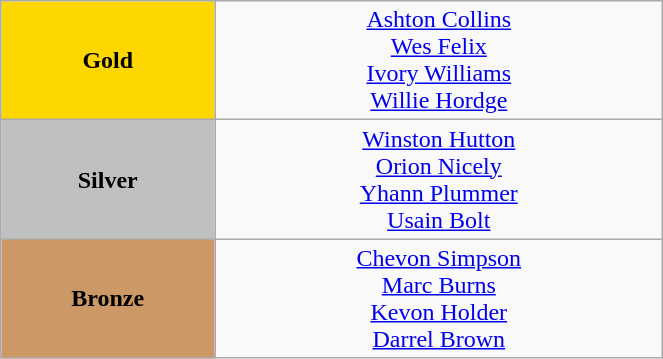<table class="wikitable" style="text-align:center; " width="35%">
<tr>
<td bgcolor="gold"><strong>Gold</strong></td>
<td><a href='#'>Ashton Collins</a><br><a href='#'>Wes Felix</a><br><a href='#'>Ivory Williams</a><br><a href='#'>Willie Hordge</a><br>  <small><em></em></small></td>
</tr>
<tr>
<td bgcolor="silver"><strong>Silver</strong></td>
<td><a href='#'>Winston Hutton</a><br><a href='#'>Orion Nicely</a><br><a href='#'>Yhann Plummer</a><br><a href='#'>Usain Bolt</a><br>  <small><em></em></small></td>
</tr>
<tr>
<td bgcolor="CC9966"><strong>Bronze</strong></td>
<td><a href='#'>Chevon Simpson</a><br><a href='#'>Marc Burns</a><br><a href='#'>Kevon Holder</a><br><a href='#'>Darrel Brown</a><br>  <small><em></em></small></td>
</tr>
</table>
